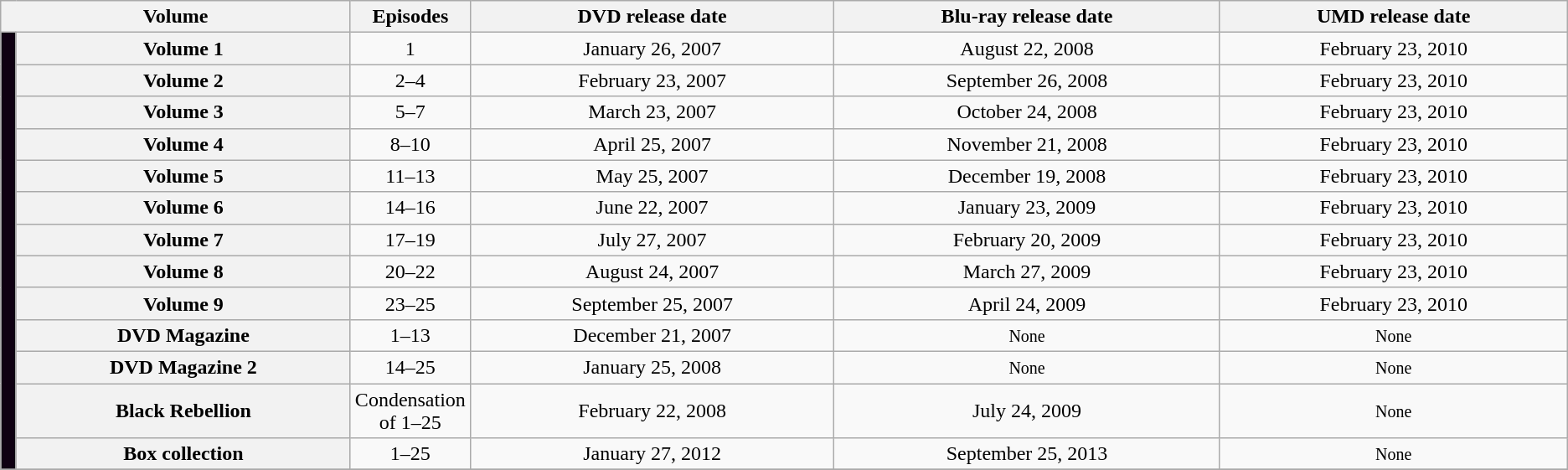<table class="wikitable" style="text-align: center">
<tr>
<th scope="column" colspan="2">Volume</th>
<th scope="column" width="5%">Episodes</th>
<th scope="column">DVD release date</th>
<th scope="column">Blu-ray release date</th>
<th scope="column">UMD release date</th>
</tr>
<tr>
<td rowspan="13" width="1%" style="background: #0F0012;"></td>
<th scope="row">Volume 1</th>
<td>1</td>
<td>January 26, 2007</td>
<td>August 22, 2008</td>
<td>February 23, 2010</td>
</tr>
<tr>
<th scope="row">Volume 2</th>
<td>2–4</td>
<td>February 23, 2007</td>
<td>September 26, 2008</td>
<td>February 23, 2010</td>
</tr>
<tr>
<th scope="row">Volume 3</th>
<td>5–7</td>
<td>March 23, 2007</td>
<td>October 24, 2008</td>
<td>February 23, 2010</td>
</tr>
<tr>
<th scope="row">Volume 4</th>
<td>8–10</td>
<td>April 25, 2007</td>
<td>November 21, 2008</td>
<td>February 23, 2010</td>
</tr>
<tr>
<th scope="row">Volume 5</th>
<td>11–13</td>
<td>May 25, 2007</td>
<td>December 19, 2008</td>
<td>February 23, 2010</td>
</tr>
<tr>
<th scope="row">Volume 6</th>
<td>14–16</td>
<td>June 22, 2007</td>
<td>January 23, 2009</td>
<td>February 23, 2010</td>
</tr>
<tr>
<th scope="row">Volume 7</th>
<td>17–19</td>
<td>July 27, 2007</td>
<td>February 20, 2009</td>
<td>February 23, 2010</td>
</tr>
<tr>
<th scope="row">Volume 8</th>
<td>20–22</td>
<td>August 24, 2007</td>
<td>March 27, 2009</td>
<td>February 23, 2010</td>
</tr>
<tr>
<th scope="row">Volume 9</th>
<td>23–25</td>
<td>September 25, 2007</td>
<td>April 24, 2009</td>
<td>February 23, 2010</td>
</tr>
<tr>
<th scope="row">DVD Magazine</th>
<td>1–13</td>
<td>December 21, 2007</td>
<td><small>None</small></td>
<td><small>None</small></td>
</tr>
<tr>
<th scope="row">DVD Magazine 2</th>
<td>14–25</td>
<td>January 25, 2008</td>
<td><small>None</small></td>
<td><small>None</small></td>
</tr>
<tr>
<th scope="row">Black Rebellion</th>
<td>Condensation of 1–25</td>
<td>February 22, 2008</td>
<td>July 24, 2009</td>
<td><small>None</small></td>
</tr>
<tr>
<th scope="row">Box collection</th>
<td>1–25</td>
<td>January 27, 2012</td>
<td>September 25, 2013</td>
<td><small>None</small></td>
</tr>
<tr>
</tr>
</table>
